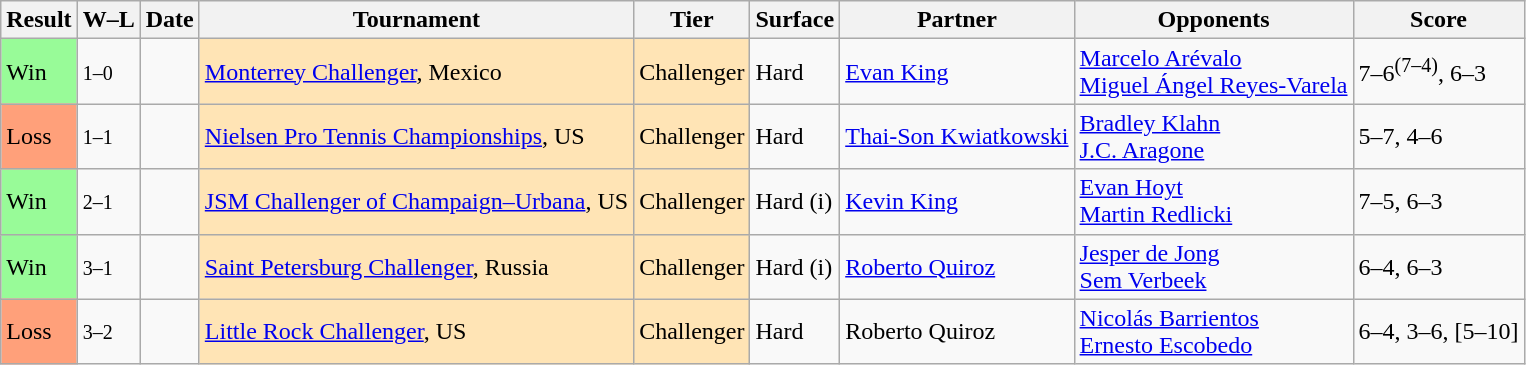<table class="sortable wikitable">
<tr>
<th>Result</th>
<th class="unsortable">W–L</th>
<th>Date</th>
<th>Tournament</th>
<th>Tier</th>
<th>Surface</th>
<th>Partner</th>
<th>Opponents</th>
<th class="unsortable">Score</th>
</tr>
<tr>
<td bgcolor=98FB98>Win</td>
<td><small>1–0</small></td>
<td><a href='#'></a></td>
<td style="background:moccasin;"><a href='#'>Monterrey Challenger</a>, Mexico</td>
<td style="background:moccasin;">Challenger</td>
<td>Hard</td>
<td> <a href='#'>Evan King</a></td>
<td> <a href='#'>Marcelo Arévalo</a><br> <a href='#'>Miguel Ángel Reyes-Varela</a></td>
<td>7–6<sup>(7–4)</sup>, 6–3</td>
</tr>
<tr>
<td bgcolor=FFA07A>Loss</td>
<td><small>1–1</small></td>
<td><a href='#'></a></td>
<td style="background:moccasin;"><a href='#'>Nielsen Pro Tennis Championships</a>, US</td>
<td style="background:moccasin;">Challenger</td>
<td>Hard</td>
<td> <a href='#'>Thai-Son Kwiatkowski</a></td>
<td> <a href='#'>Bradley Klahn</a><br> <a href='#'>J.C. Aragone</a></td>
<td>5–7, 4–6</td>
</tr>
<tr>
<td bgcolor=98FB98>Win</td>
<td><small>2–1</small></td>
<td><a href='#'></a></td>
<td style="background:moccasin;"><a href='#'>JSM Challenger of Champaign–Urbana</a>, US</td>
<td style="background:moccasin;">Challenger</td>
<td>Hard (i)</td>
<td> <a href='#'>Kevin King</a></td>
<td> <a href='#'>Evan Hoyt</a><br> <a href='#'>Martin Redlicki</a></td>
<td>7–5, 6–3</td>
</tr>
<tr>
<td bgcolor=98FB98>Win</td>
<td><small>3–1</small></td>
<td><a href='#'></a></td>
<td style="background:moccasin;"><a href='#'>Saint Petersburg Challenger</a>, Russia</td>
<td style="background:moccasin;">Challenger</td>
<td>Hard (i)</td>
<td> <a href='#'>Roberto Quiroz</a></td>
<td> <a href='#'>Jesper de Jong</a><br> <a href='#'>Sem Verbeek</a></td>
<td>6–4, 6–3</td>
</tr>
<tr>
<td bgcolor=FFA07A>Loss</td>
<td><small>3–2</small></td>
<td><a href='#'></a></td>
<td style="background:moccasin;"><a href='#'>Little Rock Challenger</a>, US</td>
<td style="background:moccasin;">Challenger</td>
<td>Hard</td>
<td> Roberto Quiroz</td>
<td> <a href='#'>Nicolás Barrientos</a><br> <a href='#'>Ernesto Escobedo</a></td>
<td>6–4, 3–6, [5–10]</td>
</tr>
</table>
